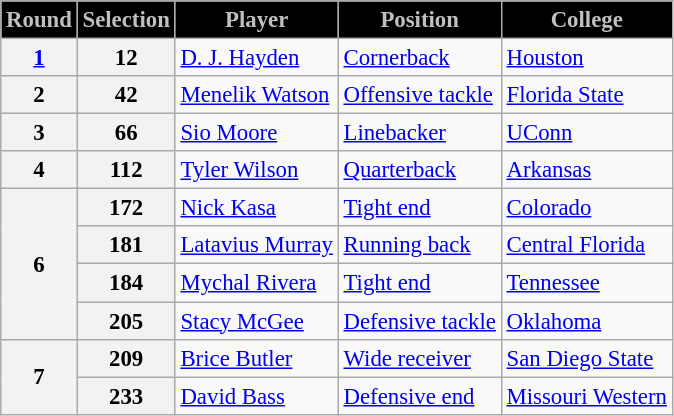<table class="wikitable" style="font-size: 95%;">
<tr>
<th style="color:silver; background:black;">Round</th>
<th style="color:silver; background:black;">Selection</th>
<th style="color:silver; background:black;">Player</th>
<th style="color:silver; background:black;">Position</th>
<th style="color:silver; background:black;">College</th>
</tr>
<tr>
<th><a href='#'>1</a></th>
<th>12</th>
<td><a href='#'>D. J. Hayden</a></td>
<td><a href='#'>Cornerback</a></td>
<td><a href='#'>Houston</a></td>
</tr>
<tr>
<th>2</th>
<th>42</th>
<td><a href='#'>Menelik Watson</a></td>
<td><a href='#'>Offensive tackle</a></td>
<td><a href='#'>Florida State</a></td>
</tr>
<tr>
<th>3</th>
<th>66</th>
<td><a href='#'>Sio Moore</a></td>
<td><a href='#'>Linebacker</a></td>
<td><a href='#'>UConn</a></td>
</tr>
<tr>
<th>4</th>
<th>112</th>
<td><a href='#'>Tyler Wilson</a></td>
<td><a href='#'>Quarterback</a></td>
<td><a href='#'>Arkansas</a></td>
</tr>
<tr>
<th rowspan="4">6</th>
<th>172</th>
<td><a href='#'>Nick Kasa</a></td>
<td><a href='#'>Tight end</a></td>
<td><a href='#'>Colorado</a></td>
</tr>
<tr>
<th>181</th>
<td><a href='#'>Latavius Murray</a></td>
<td><a href='#'>Running back</a></td>
<td><a href='#'>Central Florida</a></td>
</tr>
<tr>
<th>184</th>
<td><a href='#'>Mychal Rivera</a></td>
<td><a href='#'>Tight end</a></td>
<td><a href='#'>Tennessee</a></td>
</tr>
<tr>
<th>205</th>
<td><a href='#'>Stacy McGee</a></td>
<td><a href='#'>Defensive tackle</a></td>
<td><a href='#'>Oklahoma</a></td>
</tr>
<tr>
<th rowspan="2">7</th>
<th>209</th>
<td><a href='#'>Brice Butler</a></td>
<td><a href='#'>Wide receiver</a></td>
<td><a href='#'>San Diego State</a></td>
</tr>
<tr>
<th>233</th>
<td><a href='#'>David Bass</a></td>
<td><a href='#'>Defensive end</a></td>
<td><a href='#'>Missouri Western</a></td>
</tr>
</table>
